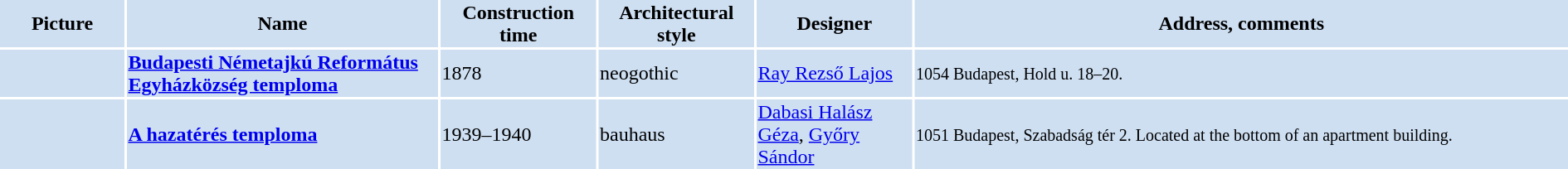<table width="100%">
<tr>
<th bgcolor="#CEDFF2" width="8%">Picture</th>
<th bgcolor="#CEDFF2" width="20%">Name</th>
<th bgcolor="#CEDFF2" width="10%">Construction time</th>
<th bgcolor="#CEDFF2" width="10%">Architectural style</th>
<th bgcolor="#CEDFF2" width="10%">Designer</th>
<th bgcolor="#CEDFF2" width="42%">Address, comments</th>
</tr>
<tr>
<td bgcolor="#CEDFF2"></td>
<td bgcolor="#CEDFF2"><strong><a href='#'>Budapesti Németajkú Református Egyházközség temploma</a></strong></td>
<td bgcolor="#CEDFF2">1878</td>
<td bgcolor="#CEDFF2">neogothic</td>
<td bgcolor="#CEDFF2"><a href='#'>Ray Rezső Lajos</a></td>
<td bgcolor="#CEDFF2"><small>1054 Budapest, Hold u. 18–20.</small></td>
</tr>
<tr>
<td bgcolor="#CEDFF2"></td>
<td bgcolor="#CEDFF2"><strong><a href='#'>A hazatérés temploma</a></strong></td>
<td bgcolor="#CEDFF2">1939–1940</td>
<td bgcolor="#CEDFF2">bauhaus</td>
<td bgcolor="#CEDFF2"><a href='#'>Dabasi Halász Géza</a>, <a href='#'>Győry Sándor</a></td>
<td bgcolor="#CEDFF2"><small>1051 Budapest, Szabadság tér 2. Located at the bottom of an apartment building.</small></td>
</tr>
</table>
